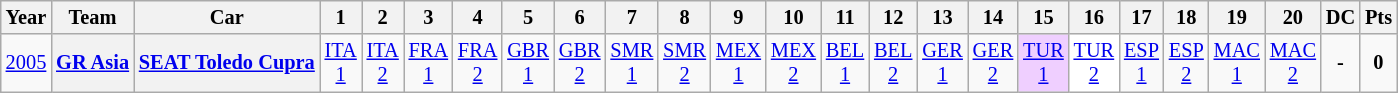<table class="wikitable" style="text-align:center; font-size:85%">
<tr>
<th>Year</th>
<th>Team</th>
<th>Car</th>
<th>1</th>
<th>2</th>
<th>3</th>
<th>4</th>
<th>5</th>
<th>6</th>
<th>7</th>
<th>8</th>
<th>9</th>
<th>10</th>
<th>11</th>
<th>12</th>
<th>13</th>
<th>14</th>
<th>15</th>
<th>16</th>
<th>17</th>
<th>18</th>
<th>19</th>
<th>20</th>
<th>DC</th>
<th>Pts</th>
</tr>
<tr>
<td><a href='#'>2005</a></td>
<th nowrap><a href='#'>GR Asia</a></th>
<th nowrap><a href='#'>SEAT Toledo Cupra</a></th>
<td><a href='#'>ITA<br>1</a><br></td>
<td><a href='#'>ITA<br>2</a><br></td>
<td><a href='#'>FRA<br>1</a><br></td>
<td><a href='#'>FRA<br>2</a><br></td>
<td><a href='#'>GBR<br>1</a><br></td>
<td><a href='#'>GBR<br>2</a><br></td>
<td><a href='#'>SMR<br>1</a><br></td>
<td><a href='#'>SMR<br>2</a><br></td>
<td><a href='#'>MEX<br>1</a><br></td>
<td><a href='#'>MEX<br>2</a><br></td>
<td><a href='#'>BEL<br>1</a><br></td>
<td><a href='#'>BEL<br>2</a><br></td>
<td><a href='#'>GER<br>1</a><br></td>
<td><a href='#'>GER<br>2</a><br></td>
<td style="background:#EFCFFF;"><a href='#'>TUR<br>1</a><br></td>
<td style="background:#FFFFFF;"><a href='#'>TUR<br>2</a><br></td>
<td><a href='#'>ESP<br>1</a><br></td>
<td><a href='#'>ESP<br>2</a><br></td>
<td><a href='#'>MAC<br>1</a><br></td>
<td><a href='#'>MAC<br>2</a><br></td>
<td><strong>-</strong></td>
<td><strong>0</strong></td>
</tr>
</table>
